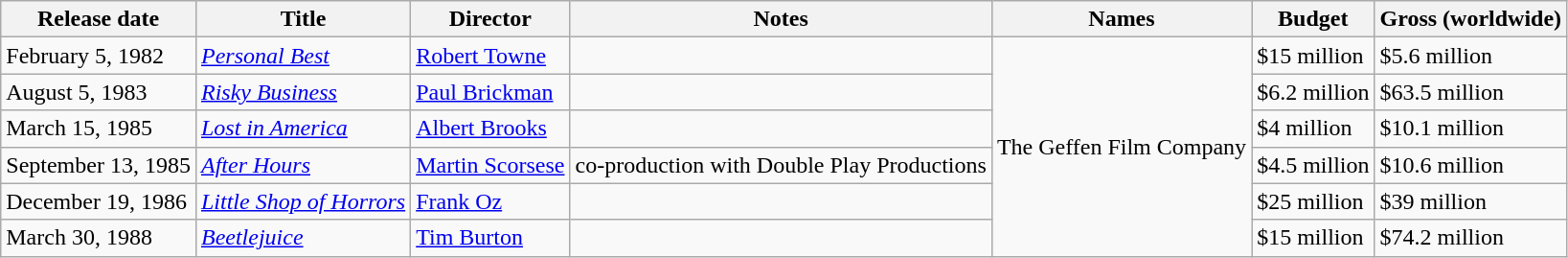<table class="wikitable sortable">
<tr>
<th>Release date</th>
<th>Title</th>
<th>Director</th>
<th>Notes</th>
<th>Names</th>
<th>Budget</th>
<th>Gross (worldwide)</th>
</tr>
<tr>
<td>February 5, 1982</td>
<td><em><a href='#'>Personal Best</a></em></td>
<td><a href='#'>Robert Towne</a></td>
<td></td>
<td rowspan="6">The Geffen Film Company</td>
<td>$15 million</td>
<td>$5.6 million</td>
</tr>
<tr>
<td>August 5, 1983</td>
<td><em><a href='#'>Risky Business</a></em></td>
<td><a href='#'>Paul Brickman</a></td>
<td></td>
<td>$6.2 million</td>
<td>$63.5 million</td>
</tr>
<tr>
<td>March 15, 1985</td>
<td><em><a href='#'>Lost in America</a></em></td>
<td><a href='#'>Albert Brooks</a></td>
<td></td>
<td>$4 million</td>
<td>$10.1 million</td>
</tr>
<tr>
<td>September 13, 1985</td>
<td><em><a href='#'>After Hours</a></em></td>
<td><a href='#'>Martin Scorsese</a></td>
<td>co-production with Double Play Productions</td>
<td>$4.5 million</td>
<td>$10.6 million</td>
</tr>
<tr>
<td>December 19, 1986</td>
<td><em><a href='#'>Little Shop of Horrors</a></em></td>
<td><a href='#'>Frank Oz</a></td>
<td></td>
<td>$25 million</td>
<td>$39 million</td>
</tr>
<tr>
<td>March 30, 1988</td>
<td><em><a href='#'>Beetlejuice</a></em></td>
<td><a href='#'>Tim Burton</a></td>
<td></td>
<td>$15 million</td>
<td>$74.2 million</td>
</tr>
</table>
